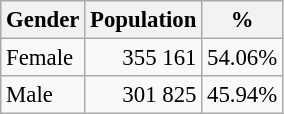<table class="wikitable" style="font-size: 95%; text-align: right">
<tr>
<th>Gender</th>
<th>Population</th>
<th>%</th>
</tr>
<tr>
<td align=left>Female</td>
<td>355 161</td>
<td>54.06%</td>
</tr>
<tr>
<td align=left>Male</td>
<td>301 825</td>
<td>45.94%</td>
</tr>
</table>
